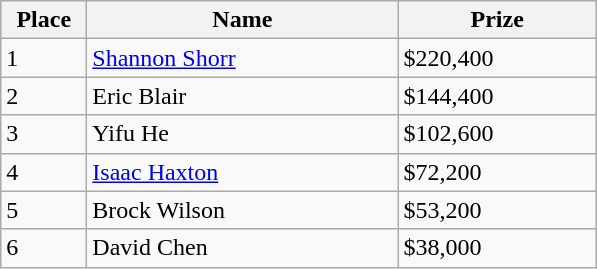<table class="wikitable">
<tr>
<th width="50">Place</th>
<th width="200">Name</th>
<th width="125">Prize</th>
</tr>
<tr>
<td>1</td>
<td> <a href='#'>Shannon Shorr</a></td>
<td>$220,400</td>
</tr>
<tr>
<td>2</td>
<td> Eric Blair</td>
<td>$144,400</td>
</tr>
<tr>
<td>3</td>
<td> Yifu He</td>
<td>$102,600</td>
</tr>
<tr>
<td>4</td>
<td> <a href='#'>Isaac Haxton</a></td>
<td>$72,200</td>
</tr>
<tr>
<td>5</td>
<td> Brock Wilson</td>
<td>$53,200</td>
</tr>
<tr>
<td>6</td>
<td> David Chen</td>
<td>$38,000</td>
</tr>
</table>
